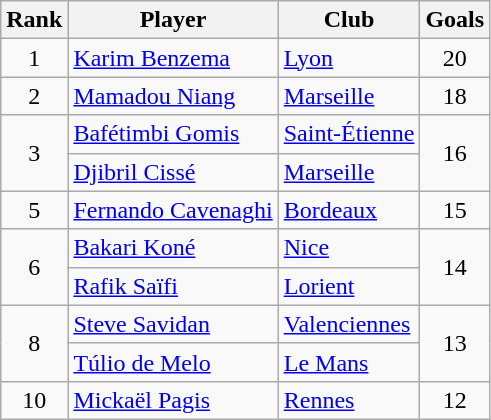<table class="wikitable">
<tr>
<th scope="col">Rank</th>
<th scope="col">Player</th>
<th scope="col">Club</th>
<th scope="col">Goals</th>
</tr>
<tr>
<td style="text-align: center;">1</td>
<td> <a href='#'>Karim Benzema</a></td>
<td><a href='#'>Lyon</a></td>
<td style="text-align: center;">20</td>
</tr>
<tr>
<td style="text-align: center;">2</td>
<td> <a href='#'>Mamadou Niang</a></td>
<td><a href='#'>Marseille</a></td>
<td style="text-align: center;">18</td>
</tr>
<tr>
<td style="text-align: center;" rowspan="2">3</td>
<td> <a href='#'>Bafétimbi Gomis</a></td>
<td><a href='#'>Saint-Étienne</a></td>
<td style="text-align: center;" rowspan="2">16</td>
</tr>
<tr>
<td> <a href='#'>Djibril Cissé</a></td>
<td><a href='#'>Marseille</a></td>
</tr>
<tr>
<td style="text-align: center;">5</td>
<td> <a href='#'>Fernando Cavenaghi</a></td>
<td><a href='#'>Bordeaux</a></td>
<td style="text-align: center;">15</td>
</tr>
<tr>
<td style="text-align: center;" rowspan="2">6</td>
<td> <a href='#'>Bakari Koné</a></td>
<td><a href='#'>Nice</a></td>
<td style="text-align: center;" rowspan="2">14</td>
</tr>
<tr>
<td> <a href='#'>Rafik Saïfi</a></td>
<td><a href='#'>Lorient</a></td>
</tr>
<tr>
<td style="text-align: center;" rowspan="2">8</td>
<td> <a href='#'>Steve Savidan</a></td>
<td><a href='#'>Valenciennes</a></td>
<td style="text-align: center;" rowspan="2">13</td>
</tr>
<tr>
<td> <a href='#'>Túlio de Melo</a></td>
<td><a href='#'>Le Mans</a></td>
</tr>
<tr>
<td style="text-align: center;">10</td>
<td> <a href='#'>Mickaël Pagis</a></td>
<td><a href='#'>Rennes</a></td>
<td style="text-align: center;">12</td>
</tr>
</table>
